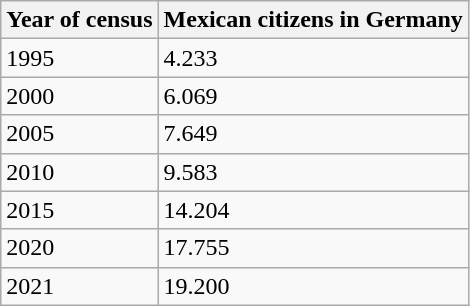<table class="wikitable">
<tr style="background:#FFFFFF; color:#000000;">
<th><strong>Year of census</strong></th>
<th><strong>Mexican citizens in Germany</strong></th>
</tr>
<tr>
<td>1995</td>
<td>4.233</td>
</tr>
<tr>
<td>2000</td>
<td>6.069 </td>
</tr>
<tr>
<td>2005</td>
<td>7.649 </td>
</tr>
<tr>
<td>2010</td>
<td>9.583 </td>
</tr>
<tr>
<td>2015</td>
<td>14.204 </td>
</tr>
<tr>
<td>2020</td>
<td>17.755 </td>
</tr>
<tr>
<td>2021</td>
<td>19.200 </td>
</tr>
</table>
